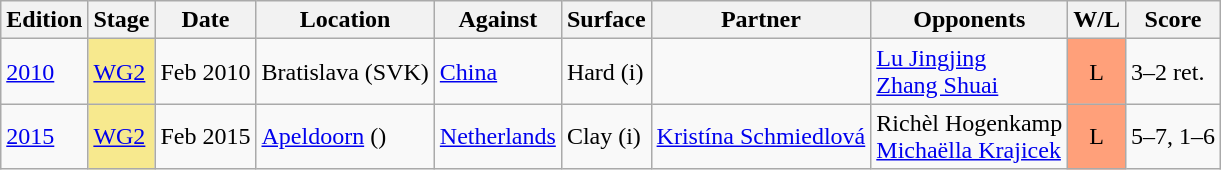<table class=wikitable>
<tr>
<th>Edition</th>
<th>Stage</th>
<th>Date</th>
<th>Location</th>
<th>Against</th>
<th>Surface</th>
<th>Partner</th>
<th>Opponents</th>
<th>W/L</th>
<th>Score</th>
</tr>
<tr>
<td rowspan=1><a href='#'>2010</a></td>
<td bgcolor=f7e98e><a href='#'>WG2</a></td>
<td>Feb 2010</td>
<td rowspan=1>Bratislava (SVK)</td>
<td> <a href='#'>China</a></td>
<td rowspan=1>Hard (i)</td>
<td></td>
<td><a href='#'>Lu Jingjing</a> <br>  <a href='#'>Zhang Shuai</a></td>
<td style=text-align:center;background:#ffa07a>L</td>
<td>3–2 ret.</td>
</tr>
<tr>
<td><a href='#'>2015</a></td>
<td bgcolor=f7e98e><a href='#'>WG2</a></td>
<td>Feb 2015</td>
<td><a href='#'>Apeldoorn</a> ()</td>
<td> <a href='#'>Netherlands</a></td>
<td>Clay (i)</td>
<td><a href='#'>Kristína Schmiedlová</a></td>
<td>Richèl Hogenkamp <br>  <a href='#'>Michaëlla Krajicek</a></td>
<td style=text-align:center;background:#ffa07a>L</td>
<td>5–7, 1–6</td>
</tr>
</table>
